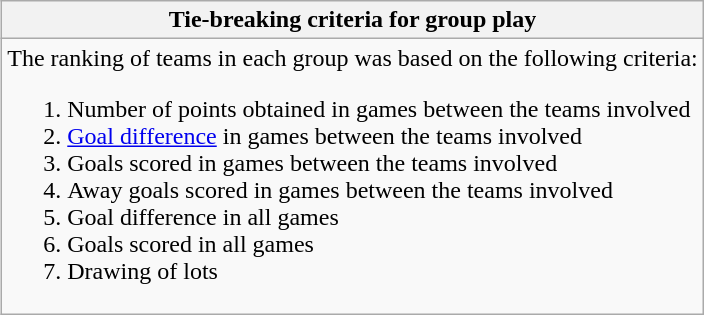<table class="wikitable collapsible collapsed" align="right">
<tr>
<th>Tie-breaking criteria for group play</th>
</tr>
<tr>
<td>The ranking of teams in each group was based on the following criteria:<br><ol><li>Number of points obtained in games between the teams involved</li><li><a href='#'>Goal difference</a> in games between the teams involved</li><li>Goals scored in games between the teams involved</li><li>Away goals scored in games between the teams involved</li><li>Goal difference in all games</li><li>Goals scored in all games</li><li>Drawing of lots</li></ol></td>
</tr>
</table>
